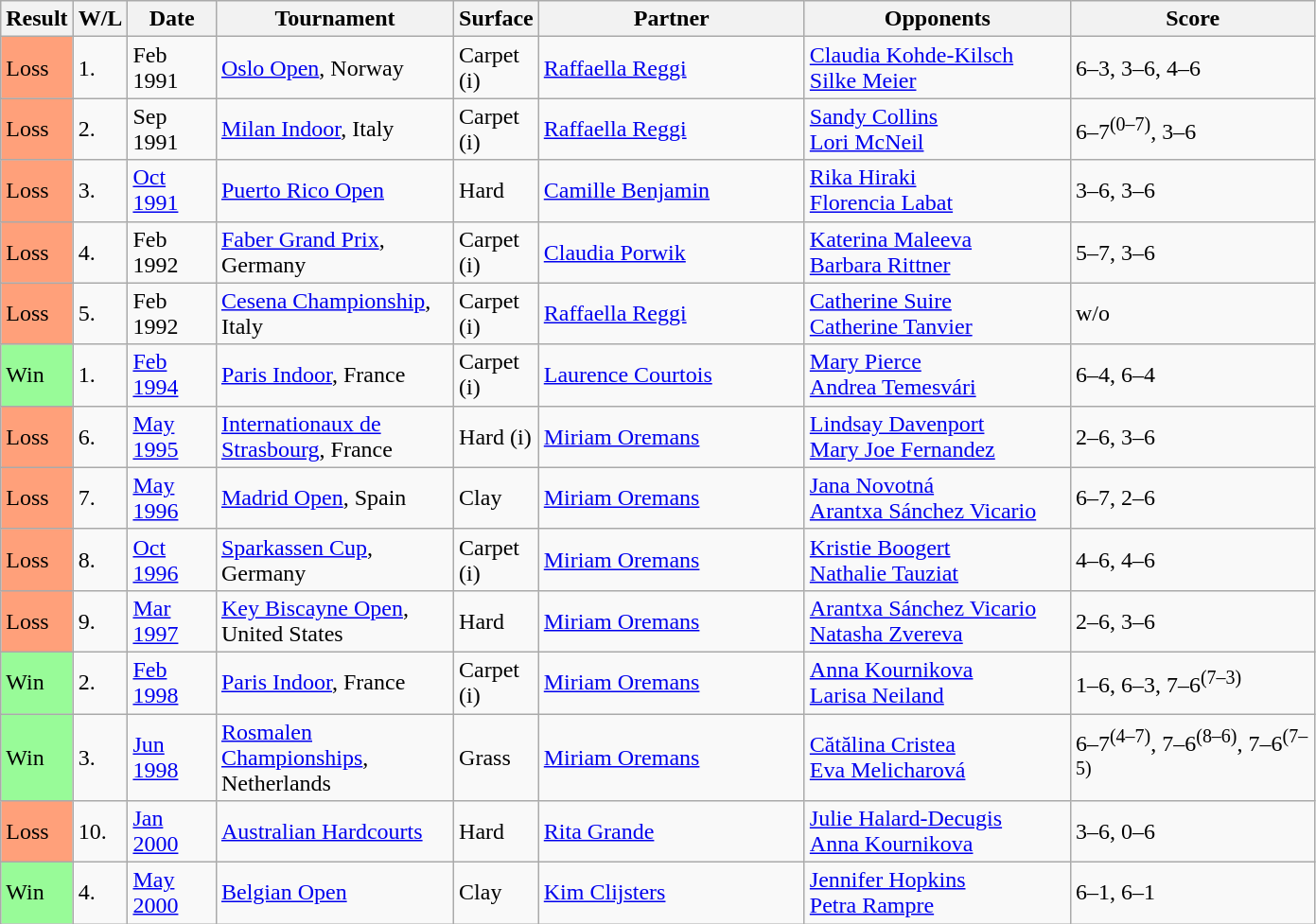<table class="sortable wikitable">
<tr>
<th style="width:40px">Result</th>
<th style="width:30px" class="unsortable">W/L</th>
<th style="width:55px">Date</th>
<th style="width:160px">Tournament</th>
<th style="width:50px">Surface</th>
<th style="width:180px">Partner</th>
<th style="width:180px">Opponents</th>
<th style="width:165px" class="unsortable">Score</th>
</tr>
<tr>
<td style="background:#ffa07a;">Loss</td>
<td>1.</td>
<td>Feb 1991</td>
<td><a href='#'>Oslo Open</a>, Norway</td>
<td>Carpet (i)</td>
<td> <a href='#'>Raffaella Reggi</a></td>
<td> <a href='#'>Claudia Kohde-Kilsch</a> <br>  <a href='#'>Silke Meier</a></td>
<td>6–3, 3–6, 4–6</td>
</tr>
<tr>
<td style="background:#ffa07a;">Loss</td>
<td>2.</td>
<td>Sep 1991</td>
<td><a href='#'>Milan Indoor</a>, Italy</td>
<td>Carpet (i)</td>
<td> <a href='#'>Raffaella Reggi</a></td>
<td> <a href='#'>Sandy Collins</a> <br>  <a href='#'>Lori McNeil</a></td>
<td>6–7<sup>(0–7)</sup>, 3–6</td>
</tr>
<tr>
<td style="background:#ffa07a;">Loss</td>
<td>3.</td>
<td><a href='#'>Oct 1991</a></td>
<td><a href='#'>Puerto Rico Open</a></td>
<td>Hard</td>
<td> <a href='#'>Camille Benjamin</a></td>
<td> <a href='#'>Rika Hiraki</a> <br>  <a href='#'>Florencia Labat</a></td>
<td>3–6, 3–6</td>
</tr>
<tr>
<td style="background:#ffa07a;">Loss</td>
<td>4.</td>
<td>Feb 1992</td>
<td><a href='#'>Faber Grand Prix</a>, Germany</td>
<td>Carpet (i)</td>
<td> <a href='#'>Claudia Porwik</a></td>
<td> <a href='#'>Katerina Maleeva</a> <br>  <a href='#'>Barbara Rittner</a></td>
<td>5–7, 3–6</td>
</tr>
<tr>
<td style="background:#ffa07a;">Loss</td>
<td>5.</td>
<td>Feb 1992</td>
<td><a href='#'>Cesena Championship</a>, Italy</td>
<td>Carpet (i)</td>
<td> <a href='#'>Raffaella Reggi</a></td>
<td> <a href='#'>Catherine Suire</a> <br>  <a href='#'>Catherine Tanvier</a></td>
<td>w/o</td>
</tr>
<tr>
<td style="background:#98fb98;">Win</td>
<td>1.</td>
<td><a href='#'>Feb 1994</a></td>
<td><a href='#'>Paris Indoor</a>, France</td>
<td>Carpet (i)</td>
<td> <a href='#'>Laurence Courtois</a></td>
<td> <a href='#'>Mary Pierce</a> <br>  <a href='#'>Andrea Temesvári</a></td>
<td>6–4, 6–4</td>
</tr>
<tr>
<td style="background:#ffa07a;">Loss</td>
<td>6.</td>
<td><a href='#'>May 1995</a></td>
<td><a href='#'>Internationaux de Strasbourg</a>, France</td>
<td>Hard (i)</td>
<td> <a href='#'>Miriam Oremans</a></td>
<td> <a href='#'>Lindsay Davenport</a> <br>  <a href='#'>Mary Joe Fernandez</a></td>
<td>2–6, 3–6</td>
</tr>
<tr>
<td style="background:#ffa07a;">Loss</td>
<td>7.</td>
<td><a href='#'>May 1996</a></td>
<td><a href='#'>Madrid Open</a>, Spain</td>
<td>Clay</td>
<td> <a href='#'>Miriam Oremans</a></td>
<td> <a href='#'>Jana Novotná</a> <br>  <a href='#'>Arantxa Sánchez Vicario</a></td>
<td>6–7, 2–6</td>
</tr>
<tr>
<td style="background:#ffa07a;">Loss</td>
<td>8.</td>
<td><a href='#'>Oct 1996</a></td>
<td><a href='#'>Sparkassen Cup</a>, Germany</td>
<td>Carpet (i)</td>
<td> <a href='#'>Miriam Oremans</a></td>
<td> <a href='#'>Kristie Boogert</a> <br>  <a href='#'>Nathalie Tauziat</a></td>
<td>4–6, 4–6</td>
</tr>
<tr>
<td style="background:#ffa07a;">Loss</td>
<td>9.</td>
<td><a href='#'>Mar 1997</a></td>
<td><a href='#'>Key Biscayne Open</a>, <br>United States</td>
<td>Hard</td>
<td> <a href='#'>Miriam Oremans</a></td>
<td> <a href='#'>Arantxa Sánchez Vicario</a> <br>  <a href='#'>Natasha Zvereva</a></td>
<td>2–6, 3–6</td>
</tr>
<tr>
<td style="background:#98fb98;">Win</td>
<td>2.</td>
<td><a href='#'>Feb 1998</a></td>
<td><a href='#'>Paris Indoor</a>, France</td>
<td>Carpet (i)</td>
<td> <a href='#'>Miriam Oremans</a></td>
<td> <a href='#'>Anna Kournikova</a> <br>  <a href='#'>Larisa Neiland</a></td>
<td>1–6, 6–3, 7–6<sup>(7–3)</sup></td>
</tr>
<tr>
<td style="background:#98fb98;">Win</td>
<td>3.</td>
<td><a href='#'>Jun 1998</a></td>
<td><a href='#'>Rosmalen Championships</a>, <br>Netherlands</td>
<td>Grass</td>
<td> <a href='#'>Miriam Oremans</a></td>
<td> <a href='#'>Cătălina Cristea</a> <br>  <a href='#'>Eva Melicharová</a></td>
<td>6–7<sup>(4–7)</sup>, 7–6<sup>(8–6)</sup>, 7–6<sup>(7–5)</sup></td>
</tr>
<tr>
<td style="background:#ffa07a;">Loss</td>
<td>10.</td>
<td><a href='#'>Jan 2000</a></td>
<td><a href='#'>Australian Hardcourts</a></td>
<td>Hard</td>
<td> <a href='#'>Rita Grande</a></td>
<td> <a href='#'>Julie Halard-Decugis</a> <br>  <a href='#'>Anna Kournikova</a></td>
<td>3–6, 0–6</td>
</tr>
<tr>
<td style="background:#98fb98;">Win</td>
<td>4.</td>
<td><a href='#'>May 2000</a></td>
<td><a href='#'>Belgian Open</a></td>
<td>Clay</td>
<td> <a href='#'>Kim Clijsters</a></td>
<td> <a href='#'>Jennifer Hopkins</a> <br>  <a href='#'>Petra Rampre</a></td>
<td>6–1, 6–1</td>
</tr>
</table>
